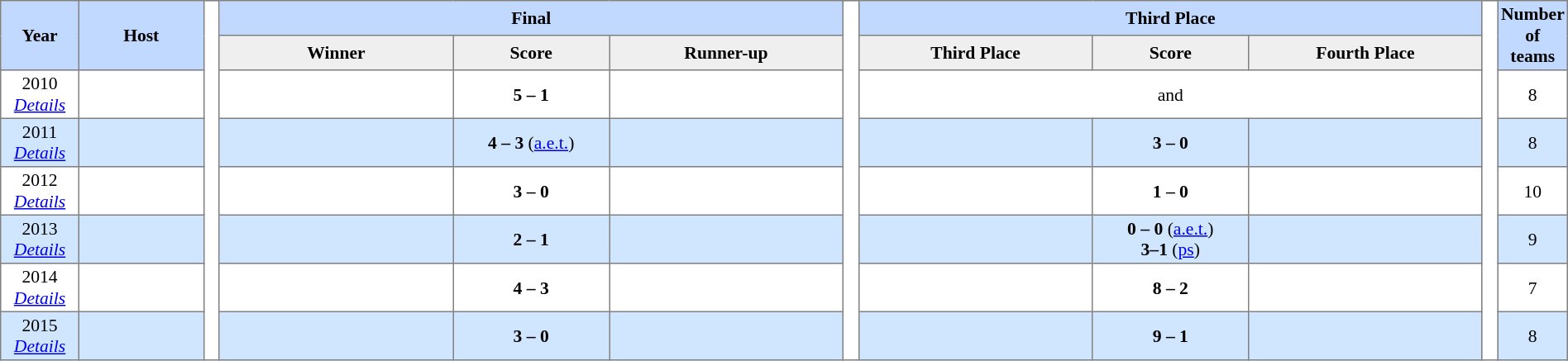<table border=1 style="border-collapse:collapse; font-size:90%; text-align:center; width:100%" cellpadding=2 cellspacing=0>
<tr bgcolor=#C1D8FF>
<th rowspan=2 width=5%>Year</th>
<th rowspan=2 width=8%>Host</th>
<th width=1% rowspan=8 bgcolor=ffffff></th>
<th colspan=3>Final</th>
<th width=1% rowspan=8 bgcolor=ffffff></th>
<th colspan=3>Third Place</th>
<th width=1% rowspan=8 bgcolor=ffffff></th>
<th rowspan=2 width=10%>Number of teams</th>
</tr>
<tr bgcolor=#EFEFEF>
<th width=15%>Winner</th>
<th width=10%>Score</th>
<th width=15%>Runner-up</th>
<th width=15%>Third Place</th>
<th width=10%>Score</th>
<th width=15%>Fourth Place</th>
</tr>
<tr>
<td>2010<br> <em><a href='#'>Details</a></em></td>
<td align=left></td>
<td><strong></strong></td>
<td><strong>5 – 1</strong></td>
<td></td>
<td colspan=3> and </td>
<td>8</td>
</tr>
<tr style="background: #D0E6FF;">
<td>2011<br> <em><a href='#'>Details</a></em></td>
<td align=left></td>
<td><strong></strong></td>
<td><strong>4 – 3</strong> (<a href='#'>a.e.t.</a>)</td>
<td></td>
<td></td>
<td><strong>3 – 0</strong></td>
<td></td>
<td>8</td>
</tr>
<tr>
<td>2012<br> <em><a href='#'>Details</a></em></td>
<td align=left></td>
<td><strong></strong></td>
<td><strong>3 – 0</strong></td>
<td></td>
<td></td>
<td><strong>1 – 0</strong></td>
<td></td>
<td>10</td>
</tr>
<tr style="background: #D0E6FF;">
<td>2013<br><em><a href='#'>Details</a></em></td>
<td align=left></td>
<td><strong></strong></td>
<td><strong>2 – 1</strong></td>
<td></td>
<td></td>
<td><strong>0 – 0</strong> (<a href='#'>a.e.t.</a>)<br><strong>3–1</strong> (<a href='#'>ps</a>)</td>
<td></td>
<td>9</td>
</tr>
<tr>
<td>2014<br> <em><a href='#'>Details</a></em></td>
<td align=left></td>
<td><strong></strong></td>
<td><strong>4 – 3</strong></td>
<td></td>
<td></td>
<td><strong>8 – 2</strong></td>
<td></td>
<td>7</td>
</tr>
<tr style="background: #D0E6FF;">
<td>2015<br> <em><a href='#'>Details</a></em></td>
<td align=left></td>
<td><strong></strong></td>
<td><strong>3 – 0</strong></td>
<td></td>
<td></td>
<td><strong>9 – 1</strong></td>
<td></td>
<td>8</td>
</tr>
</table>
